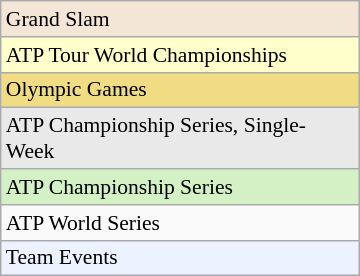<table class="wikitable" style="font-size:90%;" width=19%>
<tr bgcolor="#F3E6D7">
<td>Grand Slam</td>
</tr>
<tr bgcolor="#FFFFCC">
<td>ATP Tour World Championships</td>
</tr>
<tr style="background:#F0DC82;">
<td>Olympic Games</td>
</tr>
<tr style="background:#E9E9E9;">
<td>ATP Championship Series, Single-Week</td>
</tr>
<tr bgcolor="#D4F1C5">
<td>ATP Championship Series</td>
</tr>
<tr bgcolor=>
<td>ATP World Series</td>
</tr>
<tr bgcolor="#ECF2FF">
<td>Team Events</td>
</tr>
</table>
